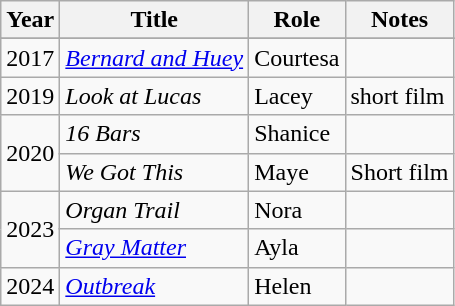<table class="wikitable sortable">
<tr>
<th>Year</th>
<th>Title</th>
<th>Role</th>
<th class="unsortable">Notes</th>
</tr>
<tr>
</tr>
<tr>
<td>2017</td>
<td><em><a href='#'>Bernard and Huey</a></em></td>
<td>Courtesa</td>
<td></td>
</tr>
<tr>
<td>2019</td>
<td><em>Look at Lucas</em></td>
<td>Lacey</td>
<td>short film</td>
</tr>
<tr>
<td rowspan="2">2020</td>
<td><em>16 Bars</em></td>
<td>Shanice</td>
<td></td>
</tr>
<tr>
<td><em>We Got This</em></td>
<td>Maye</td>
<td>Short film</td>
</tr>
<tr>
<td rowspan="2">2023</td>
<td><em>Organ Trail</em></td>
<td>Nora</td>
<td></td>
</tr>
<tr>
<td><em><a href='#'>Gray Matter</a></em></td>
<td>Ayla</td>
<td></td>
</tr>
<tr>
<td>2024</td>
<td><em><a href='#'>Outbreak</a></em></td>
<td>Helen</td>
<td></td>
</tr>
</table>
